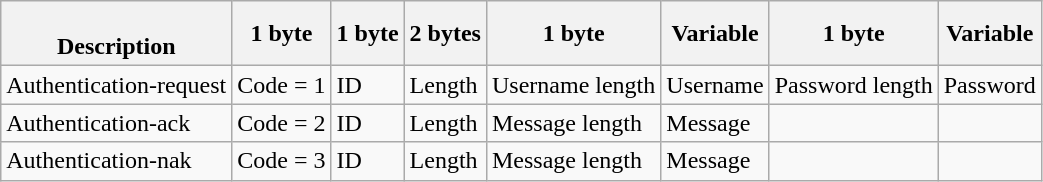<table class="wikitable">
<tr>
<th><br>Description</th>
<th>1 byte</th>
<th>1 byte</th>
<th>2 bytes</th>
<th>1 byte</th>
<th>Variable</th>
<th>1 byte</th>
<th>Variable</th>
</tr>
<tr>
<td>Authentication-request</td>
<td>Code = 1</td>
<td>ID</td>
<td>Length</td>
<td>Username length</td>
<td>Username</td>
<td>Password length</td>
<td>Password</td>
</tr>
<tr>
<td>Authentication-ack</td>
<td>Code = 2</td>
<td>ID</td>
<td>Length</td>
<td>Message length</td>
<td>Message</td>
<td></td>
<td></td>
</tr>
<tr>
<td>Authentication-nak</td>
<td>Code = 3</td>
<td>ID</td>
<td>Length</td>
<td>Message length</td>
<td>Message</td>
<td></td>
<td></td>
</tr>
</table>
